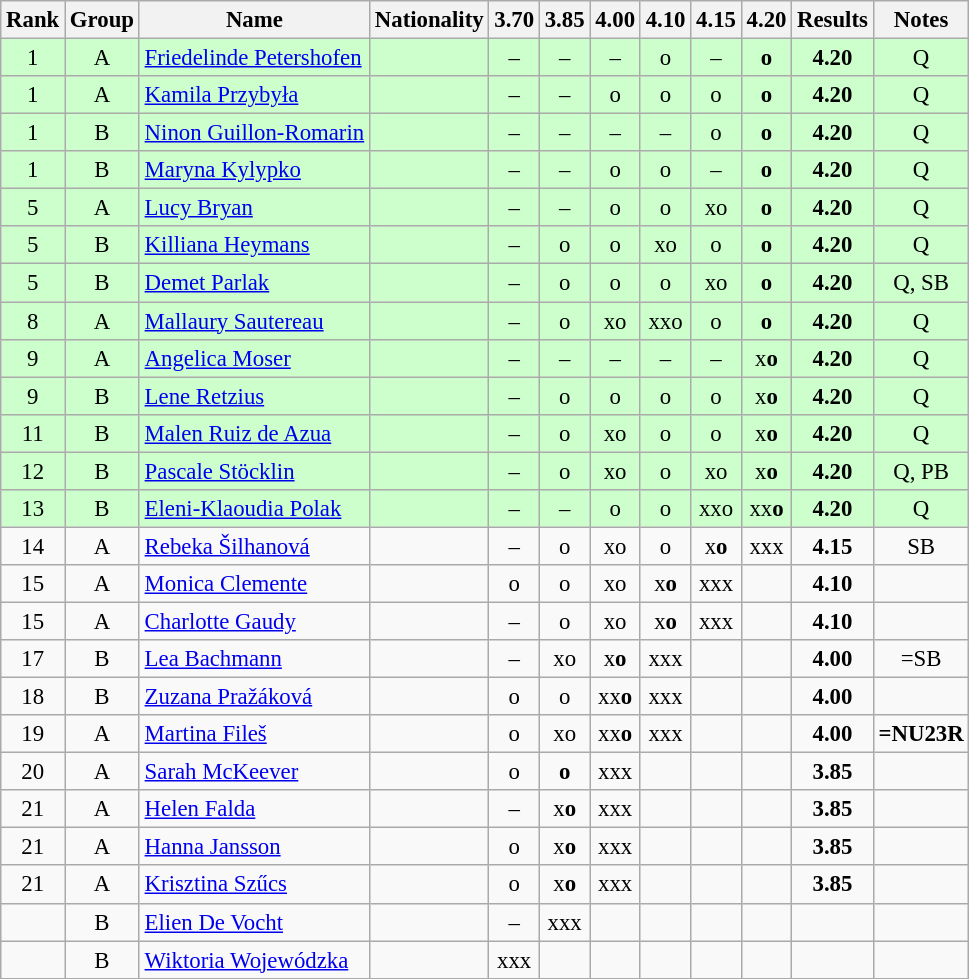<table class="wikitable sortable" style="text-align:center;font-size:95%">
<tr>
<th>Rank</th>
<th>Group</th>
<th>Name</th>
<th>Nationality</th>
<th>3.70</th>
<th>3.85</th>
<th>4.00</th>
<th>4.10</th>
<th>4.15</th>
<th>4.20</th>
<th>Results</th>
<th>Notes</th>
</tr>
<tr bgcolor=ccffcc>
<td>1</td>
<td>A</td>
<td align=left><a href='#'>Friedelinde Petershofen</a></td>
<td align=left></td>
<td>–</td>
<td>–</td>
<td>–</td>
<td>o</td>
<td>–</td>
<td><strong>o</strong></td>
<td><strong>4.20</strong></td>
<td>Q</td>
</tr>
<tr bgcolor=ccffcc>
<td>1</td>
<td>A</td>
<td align=left><a href='#'>Kamila Przybyła</a></td>
<td align=left></td>
<td>–</td>
<td>–</td>
<td>o</td>
<td>o</td>
<td>o</td>
<td><strong>o</strong></td>
<td><strong>4.20</strong></td>
<td>Q</td>
</tr>
<tr bgcolor=ccffcc>
<td>1</td>
<td>B</td>
<td align=left><a href='#'>Ninon Guillon-Romarin</a></td>
<td align=left></td>
<td>–</td>
<td>–</td>
<td>–</td>
<td>–</td>
<td>o</td>
<td><strong>o</strong></td>
<td><strong>4.20</strong></td>
<td>Q</td>
</tr>
<tr bgcolor=ccffcc>
<td>1</td>
<td>B</td>
<td align=left><a href='#'>Maryna Kylypko</a></td>
<td align=left></td>
<td>–</td>
<td>–</td>
<td>o</td>
<td>o</td>
<td>–</td>
<td><strong>o</strong></td>
<td><strong>4.20</strong></td>
<td>Q</td>
</tr>
<tr bgcolor=ccffcc>
<td>5</td>
<td>A</td>
<td align=left><a href='#'>Lucy Bryan</a></td>
<td align=left></td>
<td>–</td>
<td>–</td>
<td>o</td>
<td>o</td>
<td>xo</td>
<td><strong>o</strong></td>
<td><strong>4.20</strong></td>
<td>Q</td>
</tr>
<tr bgcolor=ccffcc>
<td>5</td>
<td>B</td>
<td align=left><a href='#'>Killiana Heymans</a></td>
<td align=left></td>
<td>–</td>
<td>o</td>
<td>o</td>
<td>xo</td>
<td>o</td>
<td><strong>o</strong></td>
<td><strong>4.20</strong></td>
<td>Q</td>
</tr>
<tr bgcolor=ccffcc>
<td>5</td>
<td>B</td>
<td align=left><a href='#'>Demet Parlak</a></td>
<td align=left></td>
<td>–</td>
<td>o</td>
<td>o</td>
<td>o</td>
<td>xo</td>
<td><strong>o</strong></td>
<td><strong>4.20</strong></td>
<td>Q, SB</td>
</tr>
<tr bgcolor=ccffcc>
<td>8</td>
<td>A</td>
<td align=left><a href='#'>Mallaury Sautereau</a></td>
<td align=left></td>
<td>–</td>
<td>o</td>
<td>xo</td>
<td>xxo</td>
<td>o</td>
<td><strong>o</strong></td>
<td><strong>4.20</strong></td>
<td>Q</td>
</tr>
<tr bgcolor=ccffcc>
<td>9</td>
<td>A</td>
<td align=left><a href='#'>Angelica Moser</a></td>
<td align=left></td>
<td>–</td>
<td>–</td>
<td>–</td>
<td>–</td>
<td>–</td>
<td>x<strong>o</strong></td>
<td><strong>4.20</strong></td>
<td>Q</td>
</tr>
<tr bgcolor=ccffcc>
<td>9</td>
<td>B</td>
<td align=left><a href='#'>Lene Retzius</a></td>
<td align=left></td>
<td>–</td>
<td>o</td>
<td>o</td>
<td>o</td>
<td>o</td>
<td>x<strong>o</strong></td>
<td><strong>4.20</strong></td>
<td>Q</td>
</tr>
<tr bgcolor=ccffcc>
<td>11</td>
<td>B</td>
<td align=left><a href='#'>Malen Ruiz de Azua</a></td>
<td align=left></td>
<td>–</td>
<td>o</td>
<td>xo</td>
<td>o</td>
<td>o</td>
<td>x<strong>o</strong></td>
<td><strong>4.20</strong></td>
<td>Q</td>
</tr>
<tr bgcolor=ccffcc>
<td>12</td>
<td>B</td>
<td align=left><a href='#'>Pascale Stöcklin</a></td>
<td align=left></td>
<td>–</td>
<td>o</td>
<td>xo</td>
<td>o</td>
<td>xo</td>
<td>x<strong>o</strong></td>
<td><strong>4.20</strong></td>
<td>Q, PB</td>
</tr>
<tr bgcolor=ccffcc>
<td>13</td>
<td>B</td>
<td align=left><a href='#'>Eleni-Klaoudia Polak</a></td>
<td align=left></td>
<td>–</td>
<td>–</td>
<td>o</td>
<td>o</td>
<td>xxo</td>
<td>xx<strong>o</strong></td>
<td><strong>4.20</strong></td>
<td>Q</td>
</tr>
<tr>
<td>14</td>
<td>A</td>
<td align=left><a href='#'>Rebeka Šilhanová</a></td>
<td align=left></td>
<td>–</td>
<td>o</td>
<td>xo</td>
<td>o</td>
<td>x<strong>o</strong></td>
<td>xxx</td>
<td><strong>4.15</strong></td>
<td>SB</td>
</tr>
<tr>
<td>15</td>
<td>A</td>
<td align=left><a href='#'>Monica Clemente</a></td>
<td align=left></td>
<td>o</td>
<td>o</td>
<td>xo</td>
<td>x<strong>o</strong></td>
<td>xxx</td>
<td></td>
<td><strong>4.10</strong></td>
<td></td>
</tr>
<tr>
<td>15</td>
<td>A</td>
<td align=left><a href='#'>Charlotte Gaudy</a></td>
<td align=left></td>
<td>–</td>
<td>o</td>
<td>xo</td>
<td>x<strong>o</strong></td>
<td>xxx</td>
<td></td>
<td><strong>4.10</strong></td>
<td></td>
</tr>
<tr>
<td>17</td>
<td>B</td>
<td align=left><a href='#'>Lea Bachmann</a></td>
<td align=left></td>
<td>–</td>
<td>xo</td>
<td>x<strong>o</strong></td>
<td>xxx</td>
<td></td>
<td></td>
<td><strong>4.00</strong></td>
<td>=SB</td>
</tr>
<tr>
<td>18</td>
<td>B</td>
<td align=left><a href='#'>Zuzana Pražáková</a></td>
<td align=left></td>
<td>o</td>
<td>o</td>
<td>xx<strong>o</strong></td>
<td>xxx</td>
<td></td>
<td></td>
<td><strong>4.00</strong></td>
<td></td>
</tr>
<tr>
<td>19</td>
<td>A</td>
<td align=left><a href='#'>Martina Fileš</a></td>
<td align=left></td>
<td>o</td>
<td>xo</td>
<td>xx<strong>o</strong></td>
<td>xxx</td>
<td></td>
<td></td>
<td><strong>4.00</strong></td>
<td><strong>=NU23R</strong></td>
</tr>
<tr>
<td>20</td>
<td>A</td>
<td align=left><a href='#'>Sarah McKeever</a></td>
<td align=left></td>
<td>o</td>
<td><strong>o</strong></td>
<td>xxx</td>
<td></td>
<td></td>
<td></td>
<td><strong>3.85</strong></td>
<td></td>
</tr>
<tr>
<td>21</td>
<td>A</td>
<td align=left><a href='#'>Helen Falda</a></td>
<td align=left></td>
<td>–</td>
<td>x<strong>o</strong></td>
<td>xxx</td>
<td></td>
<td></td>
<td></td>
<td><strong>3.85</strong></td>
<td></td>
</tr>
<tr>
<td>21</td>
<td>A</td>
<td align=left><a href='#'>Hanna Jansson</a></td>
<td align=left></td>
<td>o</td>
<td>x<strong>o</strong></td>
<td>xxx</td>
<td></td>
<td></td>
<td></td>
<td><strong>3.85</strong></td>
<td></td>
</tr>
<tr>
<td>21</td>
<td>A</td>
<td align=left><a href='#'>Krisztina Szűcs</a></td>
<td align=left></td>
<td>o</td>
<td>x<strong>o</strong></td>
<td>xxx</td>
<td></td>
<td></td>
<td></td>
<td><strong>3.85</strong></td>
<td></td>
</tr>
<tr>
<td></td>
<td>B</td>
<td align=left><a href='#'>Elien De Vocht</a></td>
<td align=left></td>
<td>–</td>
<td>xxx</td>
<td></td>
<td></td>
<td></td>
<td></td>
<td><strong></strong></td>
<td></td>
</tr>
<tr>
<td></td>
<td>B</td>
<td align=left><a href='#'>Wiktoria Wojewódzka</a></td>
<td align=left></td>
<td>xxx</td>
<td></td>
<td></td>
<td></td>
<td></td>
<td></td>
<td><strong></strong></td>
<td></td>
</tr>
</table>
